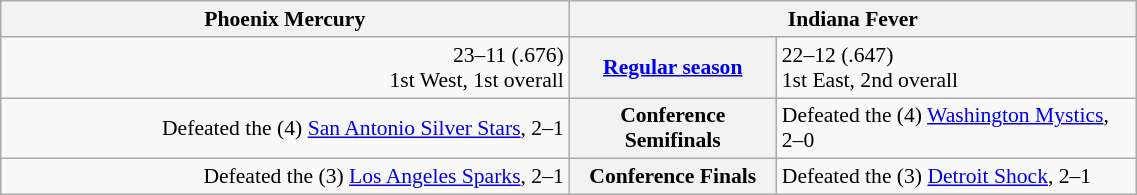<table class="wikitable" style="width: 60%; font-size:90%;">
<tr valign=top>
<th colspan=2 width=45%>Phoenix Mercury</th>
<th colspan=2 width=45%>Indiana Fever</th>
</tr>
<tr>
<td align=right>23–11 (.676)<br>1st West, 1st overall</td>
<th colspan=2><a href='#'>Regular season</a></th>
<td align=left>22–12 (.647)<br>1st East, 2nd overall</td>
</tr>
<tr>
<td align=right>Defeated the (4) <a href='#'>San Antonio Silver Stars</a>, 2–1</td>
<th colspan=2>Conference Semifinals</th>
<td align=left>Defeated the (4) <a href='#'>Washington Mystics</a>, 2–0</td>
</tr>
<tr>
<td align=right>Defeated the (3) <a href='#'>Los Angeles Sparks</a>, 2–1</td>
<th colspan=2>Conference Finals</th>
<td align=left>Defeated the (3) <a href='#'>Detroit Shock</a>, 2–1</td>
</tr>
</table>
